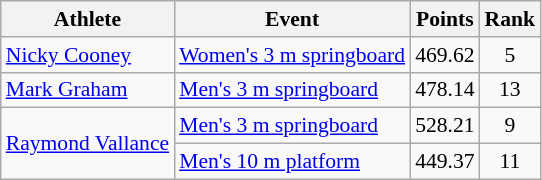<table class="wikitable" style="font-size:90%;">
<tr>
<th>Athlete</th>
<th>Event</th>
<th>Points</th>
<th>Rank</th>
</tr>
<tr align=center>
<td align=left><a href='#'>Nicky Cooney</a></td>
<td align=left><a href='#'>Women's 3 m springboard</a></td>
<td>469.62</td>
<td>5</td>
</tr>
<tr align=center>
<td align=left><a href='#'>Mark Graham</a></td>
<td align=left><a href='#'>Men's 3 m springboard</a></td>
<td>478.14</td>
<td>13</td>
</tr>
<tr align=center>
<td align=left rowspan=2><a href='#'>Raymond Vallance</a></td>
<td align=left><a href='#'>Men's 3 m springboard</a></td>
<td>528.21</td>
<td>9</td>
</tr>
<tr align=center>
<td align=left><a href='#'>Men's 10 m platform</a></td>
<td>449.37</td>
<td>11</td>
</tr>
</table>
